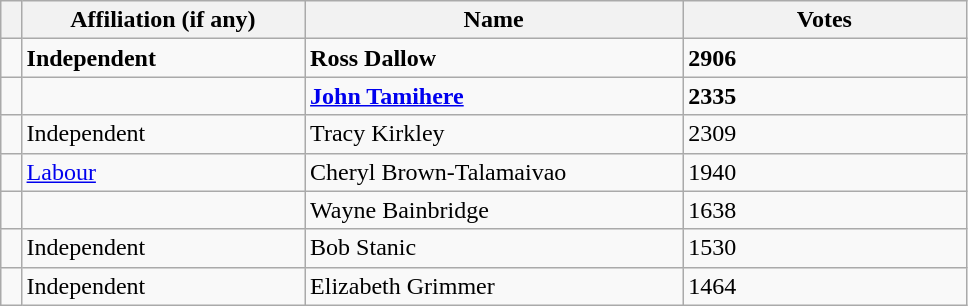<table class="wikitable" style="width:51%;">
<tr>
<th style="width:1%;"></th>
<th style="width:15%;">Affiliation (if any)</th>
<th style="width:20%;">Name</th>
<th style="width:15%;">Votes</th>
</tr>
<tr>
<td bgcolor=></td>
<td><strong>Independent</strong></td>
<td><strong>Ross Dallow</strong></td>
<td><strong>2906</strong></td>
</tr>
<tr>
<td bgcolor=></td>
<td></td>
<td><strong><a href='#'>John Tamihere</a></strong></td>
<td><strong>2335</strong></td>
</tr>
<tr>
<td bgcolor=></td>
<td>Independent</td>
<td>Tracy Kirkley</td>
<td>2309</td>
</tr>
<tr>
<td bgcolor=></td>
<td><a href='#'>Labour</a></td>
<td>Cheryl Brown-Talamaivao</td>
<td>1940</td>
</tr>
<tr>
<td bgcolor=></td>
<td></td>
<td>Wayne Bainbridge</td>
<td>1638</td>
</tr>
<tr>
<td bgcolor=></td>
<td>Independent</td>
<td>Bob Stanic</td>
<td>1530</td>
</tr>
<tr>
<td bgcolor=></td>
<td>Independent</td>
<td>Elizabeth Grimmer</td>
<td>1464</td>
</tr>
</table>
